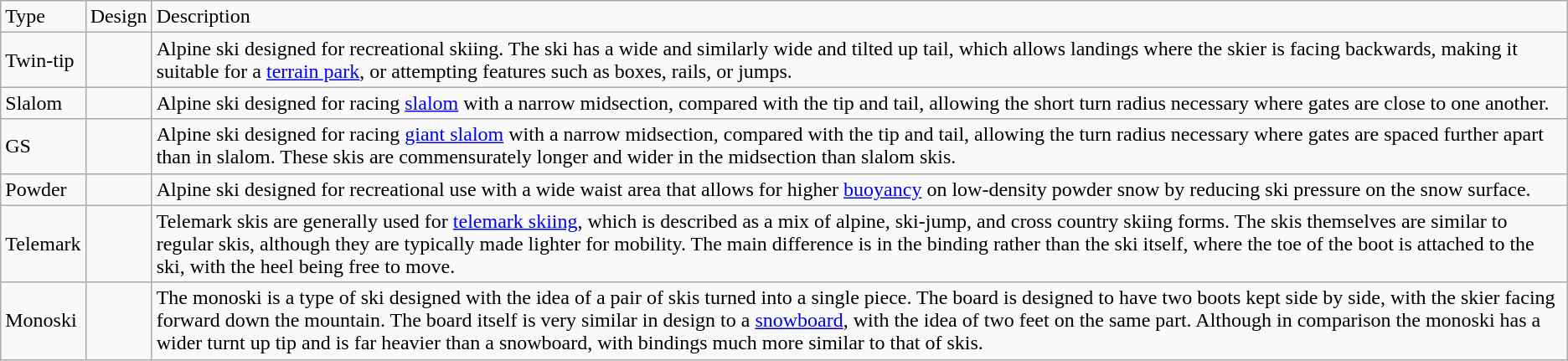<table class="wikitable">
<tr>
<td>Type</td>
<td>Design</td>
<td>Description</td>
</tr>
<tr>
<td>Twin-tip</td>
<td></td>
<td>Alpine ski designed for recreational skiing. The ski has a wide and similarly wide and tilted up tail, which allows landings where the skier is facing backwards, making it suitable for a <a href='#'>terrain park</a>, or attempting features such as boxes, rails, or jumps.</td>
</tr>
<tr>
<td>Slalom</td>
<td></td>
<td>Alpine ski designed for racing <a href='#'>slalom</a> with a narrow midsection, compared with the tip and tail, allowing the short turn radius necessary where gates are close to one another.</td>
</tr>
<tr>
<td>GS</td>
<td></td>
<td>Alpine ski designed for racing <a href='#'>giant slalom</a> with a narrow midsection, compared with the tip and tail, allowing the turn radius necessary where gates are spaced further apart than in slalom. These skis are commensurately longer and wider in the midsection than slalom skis.</td>
</tr>
<tr>
<td>Powder</td>
<td></td>
<td>Alpine ski designed for recreational use with a wide waist area that allows for higher <a href='#'>buoyancy</a> on low-density powder snow by reducing ski pressure on the snow surface.</td>
</tr>
<tr>
<td>Telemark</td>
<td></td>
<td>Telemark skis are generally used for <a href='#'>telemark skiing</a>, which is described as a mix of alpine, ski-jump, and cross country skiing forms. The skis themselves are similar to regular skis, although they are typically made lighter for mobility. The main difference is in the binding rather than the ski itself, where the toe of the boot is attached to the ski, with the heel being free to move.</td>
</tr>
<tr>
<td>Monoski</td>
<td></td>
<td>The monoski is a type of ski designed with the idea of a pair of skis turned into a single piece. The board is designed to have two boots kept side by side, with the skier facing forward down the mountain. The board itself is very similar in design to a <a href='#'>snowboard</a>, with the idea of two feet on the same part. Although in comparison the monoski has a wider turnt up tip and is far heavier than a snowboard, with bindings much more similar to that of skis.</td>
</tr>
</table>
